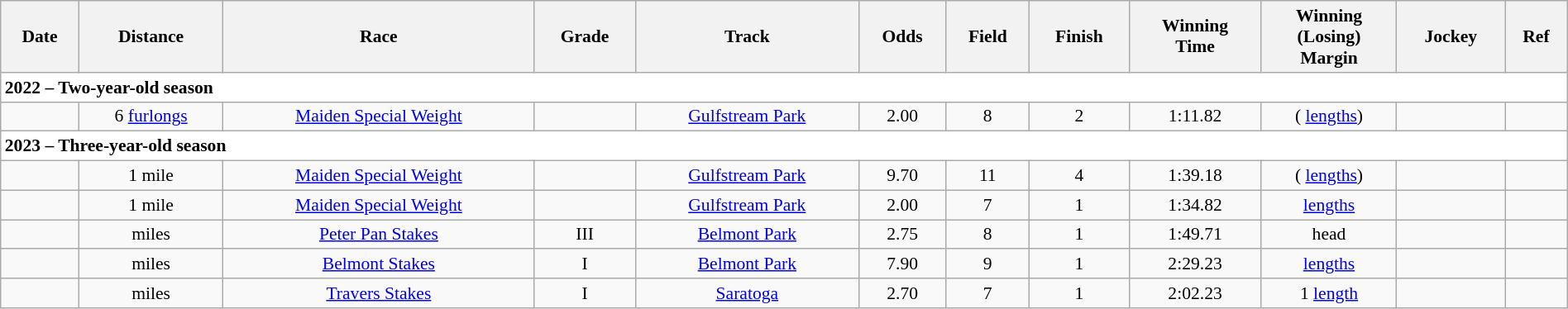<table class = "wikitable sortable" style="text-align:center; width:100%; font-size:90%">
<tr>
<th scope="col">Date</th>
<th scope="col">Distance</th>
<th scope="col">Race</th>
<th scope="col">Grade</th>
<th scope="col">Track</th>
<th scope="col">Odds</th>
<th scope="col">Field</th>
<th scope="col">Finish</th>
<th scope="col">Winning<br>Time</th>
<th scope="col">Winning<br>(Losing)<br>Margin</th>
<th scope="col">Jockey</th>
<th scope="col" class="unsortable">Ref</th>
</tr>
<tr style="background-color:white">
<td align="left" colspan=12><strong>2022 – Two-year-old season</strong></td>
</tr>
<tr>
<td></td>
<td> 6 <a href='#'>furlongs</a></td>
<td><a href='#'>Maiden Special Weight</a></td>
<td></td>
<td><a href='#'>Gulfstream Park</a></td>
<td>2.00</td>
<td>8</td>
<td>2</td>
<td>1:11.82</td>
<td> ( <a href='#'>lengths</a>)</td>
<td></td>
<td></td>
</tr>
<tr style="background-color:white">
<td align="left" colspan=12><strong>2023 – Three-year-old season</strong></td>
</tr>
<tr>
<td></td>
<td> 1 mile</td>
<td><a href='#'>Maiden Special Weight</a></td>
<td></td>
<td><a href='#'>Gulfstream Park</a></td>
<td>9.70</td>
<td>11</td>
<td>4</td>
<td>1:39.18</td>
<td>  ( <a href='#'>lengths</a>)</td>
<td></td>
<td></td>
</tr>
<tr>
<td></td>
<td> 1 mile</td>
<td><a href='#'>Maiden Special Weight</a></td>
<td></td>
<td><a href='#'>Gulfstream Park</a></td>
<td>2.00</td>
<td>7</td>
<td>1</td>
<td>1:34.82</td>
<td>   <a href='#'>lengths</a></td>
<td></td>
<td></td>
</tr>
<tr>
<td></td>
<td>  miles</td>
<td><a href='#'>Peter Pan Stakes</a></td>
<td>III</td>
<td><a href='#'>Belmont Park</a></td>
<td>2.75</td>
<td>8</td>
<td>1</td>
<td>1:49.71</td>
<td> head</td>
<td></td>
<td></td>
</tr>
<tr>
<td></td>
<td>  miles</td>
<td><a href='#'>Belmont Stakes</a></td>
<td>I</td>
<td><a href='#'>Belmont Park</a></td>
<td>7.90</td>
<td>9</td>
<td>1</td>
<td>2:29.23</td>
<td>   <a href='#'>lengths</a></td>
<td></td>
<td></td>
</tr>
<tr>
<td></td>
<td>  miles</td>
<td><a href='#'>Travers Stakes</a></td>
<td>I</td>
<td><a href='#'>Saratoga</a></td>
<td>2.70</td>
<td>7</td>
<td>1</td>
<td>2:02.23</td>
<td>  1 <a href='#'>length</a></td>
<td></td>
<td></td>
</tr>
</table>
